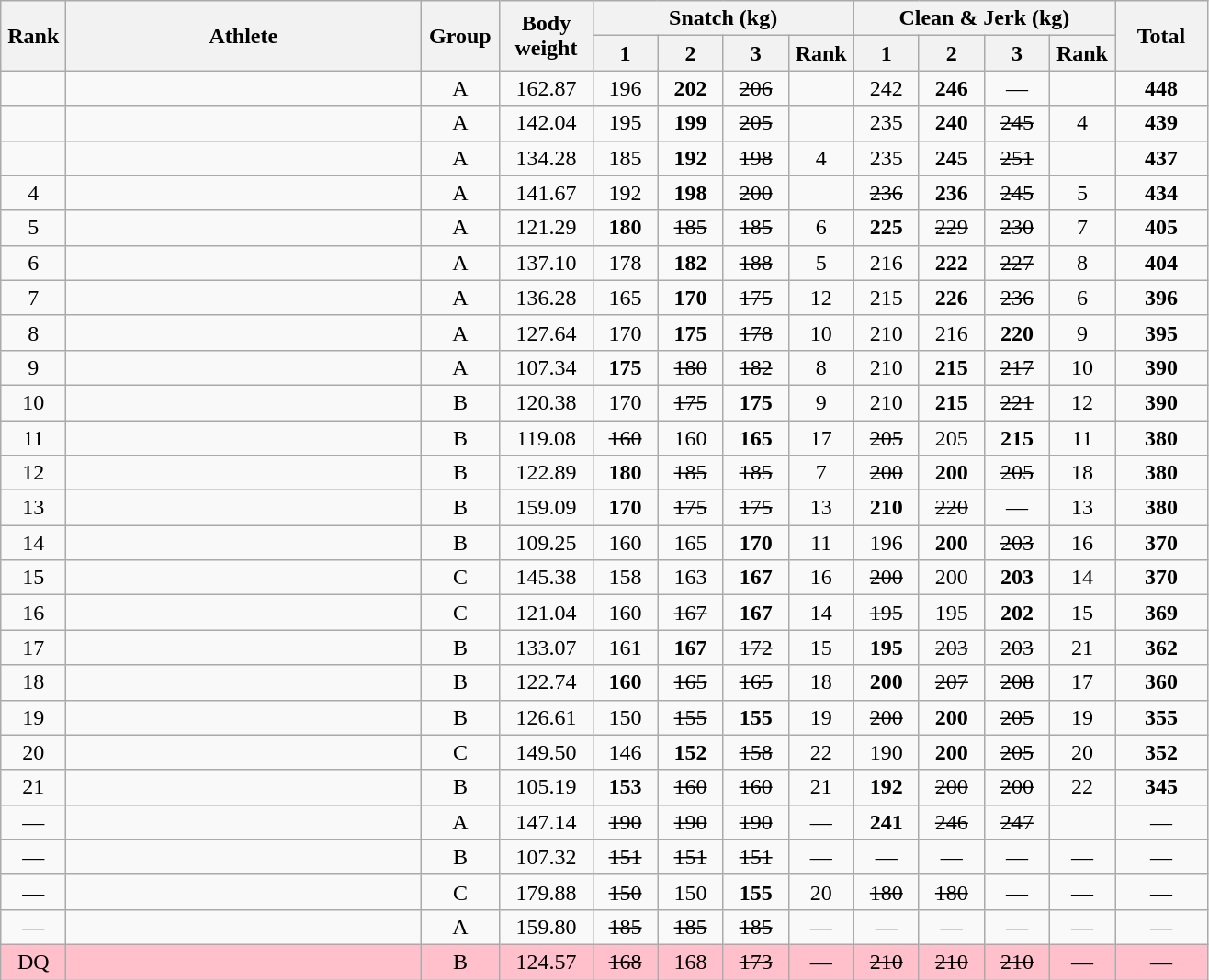<table class = "wikitable" style="text-align:center;">
<tr>
<th rowspan=2 width=40>Rank</th>
<th rowspan=2 width=250>Athlete</th>
<th rowspan=2 width=50>Group</th>
<th rowspan=2 width=60>Body weight</th>
<th colspan=4>Snatch (kg)</th>
<th colspan=4>Clean & Jerk (kg)</th>
<th rowspan=2 width=60>Total</th>
</tr>
<tr>
<th width=40>1</th>
<th width=40>2</th>
<th width=40>3</th>
<th width=40>Rank</th>
<th width=40>1</th>
<th width=40>2</th>
<th width=40>3</th>
<th width=40>Rank</th>
</tr>
<tr>
<td></td>
<td align=left></td>
<td>A</td>
<td>162.87</td>
<td>196</td>
<td><strong>202</strong></td>
<td><s>206 </s></td>
<td></td>
<td>242</td>
<td><strong>246</strong></td>
<td>—</td>
<td></td>
<td><strong>448</strong></td>
</tr>
<tr>
<td></td>
<td align=left></td>
<td>A</td>
<td>142.04</td>
<td>195</td>
<td><strong>199</strong></td>
<td><s>205 </s></td>
<td></td>
<td>235</td>
<td><strong>240</strong></td>
<td><s>245 </s></td>
<td>4</td>
<td><strong>439</strong></td>
</tr>
<tr>
<td></td>
<td align=left></td>
<td>A</td>
<td>134.28</td>
<td>185</td>
<td><strong>192</strong></td>
<td><s>198 </s></td>
<td>4</td>
<td>235</td>
<td><strong>245</strong></td>
<td><s>251 </s></td>
<td></td>
<td><strong>437</strong></td>
</tr>
<tr>
<td>4</td>
<td align=left></td>
<td>A</td>
<td>141.67</td>
<td>192</td>
<td><strong>198</strong></td>
<td><s>200 </s></td>
<td></td>
<td><s>236 </s></td>
<td><strong>236</strong></td>
<td><s>245 </s></td>
<td>5</td>
<td><strong>434</strong></td>
</tr>
<tr>
<td>5</td>
<td align=left></td>
<td>A</td>
<td>121.29</td>
<td><strong>180</strong></td>
<td><s>185 </s></td>
<td><s>185 </s></td>
<td>6</td>
<td><strong>225</strong></td>
<td><s>229 </s></td>
<td><s>230 </s></td>
<td>7</td>
<td><strong>405</strong></td>
</tr>
<tr>
<td>6</td>
<td align=left></td>
<td>A</td>
<td>137.10</td>
<td>178</td>
<td><strong>182</strong></td>
<td><s>188 </s></td>
<td>5</td>
<td>216</td>
<td><strong>222</strong></td>
<td><s>227 </s></td>
<td>8</td>
<td><strong>404</strong></td>
</tr>
<tr>
<td>7</td>
<td align=left></td>
<td>A</td>
<td>136.28</td>
<td>165</td>
<td><strong>170</strong></td>
<td><s>175 </s></td>
<td>12</td>
<td>215</td>
<td><strong>226</strong></td>
<td><s>236 </s></td>
<td>6</td>
<td><strong>396</strong></td>
</tr>
<tr>
<td>8</td>
<td align=left></td>
<td>A</td>
<td>127.64</td>
<td>170</td>
<td><strong>175</strong></td>
<td><s>178 </s></td>
<td>10</td>
<td>210</td>
<td>216</td>
<td><strong>220</strong></td>
<td>9</td>
<td><strong>395</strong></td>
</tr>
<tr>
<td>9</td>
<td align=left></td>
<td>A</td>
<td>107.34</td>
<td><strong>175</strong></td>
<td><s>180 </s></td>
<td><s>182 </s></td>
<td>8</td>
<td>210</td>
<td><strong>215</strong></td>
<td><s>217 </s></td>
<td>10</td>
<td><strong>390</strong></td>
</tr>
<tr>
<td>10</td>
<td align=left></td>
<td>B</td>
<td>120.38</td>
<td>170</td>
<td><s>175 </s></td>
<td><strong>175</strong></td>
<td>9</td>
<td>210</td>
<td><strong>215</strong></td>
<td><s>221 </s></td>
<td>12</td>
<td><strong>390</strong></td>
</tr>
<tr>
<td>11</td>
<td align=left></td>
<td>B</td>
<td>119.08</td>
<td><s>160 </s></td>
<td>160</td>
<td><strong>165</strong></td>
<td>17</td>
<td><s>205 </s></td>
<td>205</td>
<td><strong>215</strong></td>
<td>11</td>
<td><strong>380</strong></td>
</tr>
<tr>
<td>12</td>
<td align=left></td>
<td>B</td>
<td>122.89</td>
<td><strong>180</strong></td>
<td><s>185 </s></td>
<td><s>185 </s></td>
<td>7</td>
<td><s>200 </s></td>
<td><strong>200</strong></td>
<td><s>205 </s></td>
<td>18</td>
<td><strong>380</strong></td>
</tr>
<tr>
<td>13</td>
<td align=left></td>
<td>B</td>
<td>159.09</td>
<td><strong>170</strong></td>
<td><s>175 </s></td>
<td><s>175 </s></td>
<td>13</td>
<td><strong>210</strong></td>
<td><s>220 </s></td>
<td>—</td>
<td>13</td>
<td><strong>380</strong></td>
</tr>
<tr>
<td>14</td>
<td align=left></td>
<td>B</td>
<td>109.25</td>
<td>160</td>
<td>165</td>
<td><strong>170</strong></td>
<td>11</td>
<td>196</td>
<td><strong>200</strong></td>
<td><s>203 </s></td>
<td>16</td>
<td><strong>370</strong></td>
</tr>
<tr>
<td>15</td>
<td align=left></td>
<td>C</td>
<td>145.38</td>
<td>158</td>
<td>163</td>
<td><strong>167</strong></td>
<td>16</td>
<td><s>200 </s></td>
<td>200</td>
<td><strong>203</strong></td>
<td>14</td>
<td><strong>370</strong></td>
</tr>
<tr>
<td>16</td>
<td align=left></td>
<td>C</td>
<td>121.04</td>
<td>160</td>
<td><s>167 </s></td>
<td><strong>167</strong></td>
<td>14</td>
<td><s>195 </s></td>
<td>195</td>
<td><strong>202</strong></td>
<td>15</td>
<td><strong>369</strong></td>
</tr>
<tr>
<td>17</td>
<td align=left></td>
<td>B</td>
<td>133.07</td>
<td>161</td>
<td><strong>167</strong></td>
<td><s>172 </s></td>
<td>15</td>
<td><strong>195</strong></td>
<td><s>203 </s></td>
<td><s>203 </s></td>
<td>21</td>
<td><strong>362</strong></td>
</tr>
<tr>
<td>18</td>
<td align=left></td>
<td>B</td>
<td>122.74</td>
<td><strong>160</strong></td>
<td><s>165 </s></td>
<td><s>165 </s></td>
<td>18</td>
<td><strong>200</strong></td>
<td><s>207 </s></td>
<td><s>208 </s></td>
<td>17</td>
<td><strong>360</strong></td>
</tr>
<tr>
<td>19</td>
<td align=left></td>
<td>B</td>
<td>126.61</td>
<td>150</td>
<td><s>155 </s></td>
<td><strong>155</strong></td>
<td>19</td>
<td><s>200 </s></td>
<td><strong>200</strong></td>
<td><s>205 </s></td>
<td>19</td>
<td><strong>355</strong></td>
</tr>
<tr>
<td>20</td>
<td align=left></td>
<td>C</td>
<td>149.50</td>
<td>146</td>
<td><strong>152</strong></td>
<td><s>158 </s></td>
<td>22</td>
<td>190</td>
<td><strong>200</strong></td>
<td><s>205 </s></td>
<td>20</td>
<td><strong>352</strong></td>
</tr>
<tr>
<td>21</td>
<td align=left></td>
<td>B</td>
<td>105.19</td>
<td><strong>153</strong></td>
<td><s>160 </s></td>
<td><s>160 </s></td>
<td>21</td>
<td><strong>192</strong></td>
<td><s>200 </s></td>
<td><s>200 </s></td>
<td>22</td>
<td><strong>345</strong></td>
</tr>
<tr>
<td>—</td>
<td align=left></td>
<td>A</td>
<td>147.14</td>
<td><s>190 </s></td>
<td><s>190 </s></td>
<td><s>190 </s></td>
<td>—</td>
<td><strong>241</strong></td>
<td><s>246 </s></td>
<td><s>247 </s></td>
<td></td>
<td>—</td>
</tr>
<tr>
<td>—</td>
<td align=left></td>
<td>B</td>
<td>107.32</td>
<td><s>151 </s></td>
<td><s>151 </s></td>
<td><s>151 </s></td>
<td>—</td>
<td>—</td>
<td>—</td>
<td>—</td>
<td>—</td>
<td>—</td>
</tr>
<tr>
<td>—</td>
<td align=left></td>
<td>C</td>
<td>179.88</td>
<td><s>150 </s></td>
<td>150</td>
<td><strong>155</strong></td>
<td>20</td>
<td><s>180 </s></td>
<td><s>180 </s></td>
<td>—</td>
<td>—</td>
<td>—</td>
</tr>
<tr>
<td>—</td>
<td align=left></td>
<td>A</td>
<td>159.80</td>
<td><s>185 </s></td>
<td><s>185 </s></td>
<td><s>185 </s></td>
<td>—</td>
<td>—</td>
<td>—</td>
<td>—</td>
<td>—</td>
<td>—</td>
</tr>
<tr bgcolor=pink>
<td>DQ</td>
<td align=left></td>
<td>B</td>
<td>124.57</td>
<td><s>168 </s></td>
<td>168</td>
<td><s>173 </s></td>
<td>—</td>
<td><s>210 </s></td>
<td><s>210 </s></td>
<td><s>210 </s></td>
<td>—</td>
<td>—</td>
</tr>
</table>
